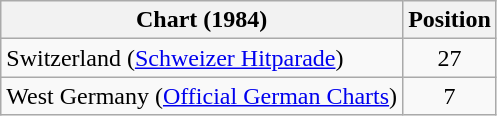<table class="wikitable sortable">
<tr>
<th>Chart (1984)</th>
<th>Position</th>
</tr>
<tr>
<td>Switzerland (<a href='#'>Schweizer Hitparade</a>)</td>
<td align="center">27</td>
</tr>
<tr>
<td>West Germany (<a href='#'>Official German Charts</a>)</td>
<td align="center">7</td>
</tr>
</table>
